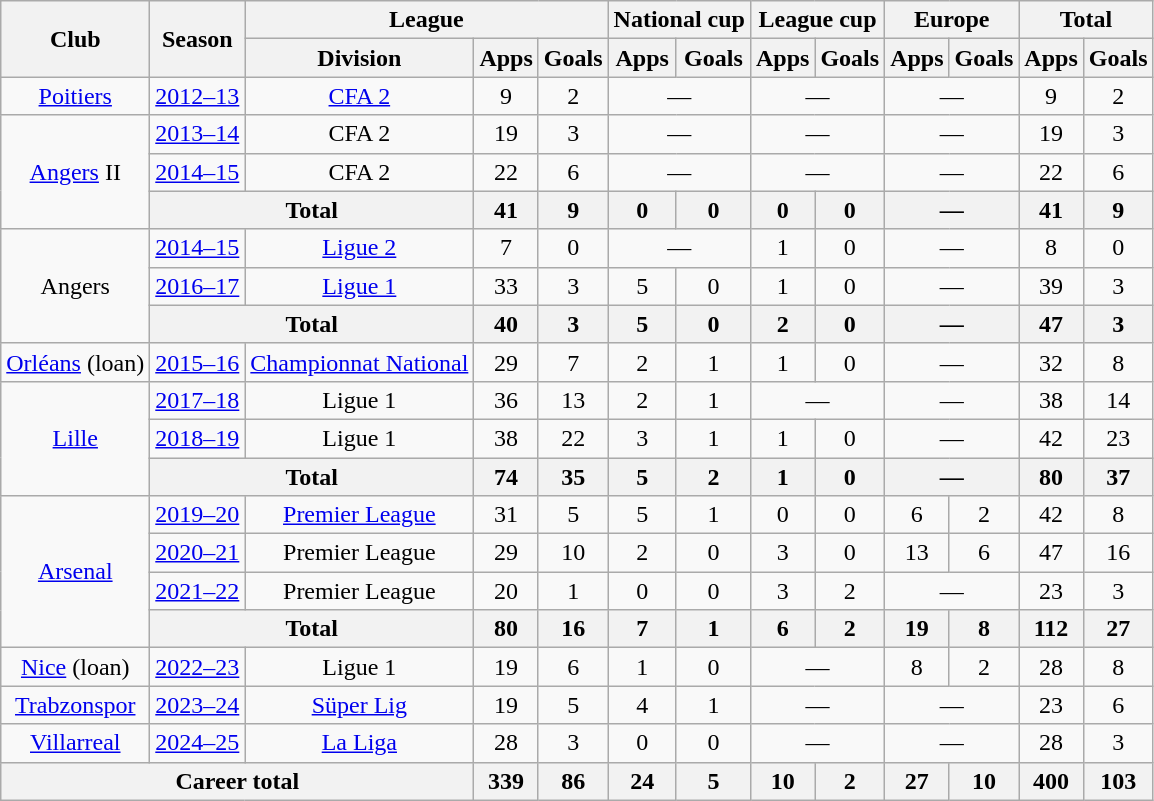<table class="wikitable" style="text-align: center;">
<tr>
<th rowspan="2">Club</th>
<th rowspan="2">Season</th>
<th colspan="3">League</th>
<th colspan="2">National cup</th>
<th colspan="2">League cup</th>
<th colspan="2">Europe</th>
<th colspan="2">Total</th>
</tr>
<tr>
<th>Division</th>
<th>Apps</th>
<th>Goals</th>
<th>Apps</th>
<th>Goals</th>
<th>Apps</th>
<th>Goals</th>
<th>Apps</th>
<th>Goals</th>
<th>Apps</th>
<th>Goals</th>
</tr>
<tr>
<td><a href='#'>Poitiers</a></td>
<td><a href='#'>2012–13</a></td>
<td><a href='#'>CFA 2</a></td>
<td>9</td>
<td>2</td>
<td colspan="2">—</td>
<td colspan="2">—</td>
<td colspan="2">—</td>
<td>9</td>
<td>2</td>
</tr>
<tr>
<td rowspan="3"><a href='#'>Angers</a> II</td>
<td><a href='#'>2013–14</a></td>
<td>CFA 2</td>
<td>19</td>
<td>3</td>
<td colspan="2">—</td>
<td colspan="2">—</td>
<td colspan="2">—</td>
<td>19</td>
<td>3</td>
</tr>
<tr>
<td><a href='#'>2014–15</a></td>
<td>CFA 2</td>
<td>22</td>
<td>6</td>
<td colspan="2">—</td>
<td colspan="2">—</td>
<td colspan="2">—</td>
<td>22</td>
<td>6</td>
</tr>
<tr>
<th colspan="2">Total</th>
<th>41</th>
<th>9</th>
<th>0</th>
<th>0</th>
<th>0</th>
<th>0</th>
<th colspan="2">—</th>
<th>41</th>
<th>9</th>
</tr>
<tr>
<td rowspan="3">Angers</td>
<td><a href='#'>2014–15</a></td>
<td><a href='#'>Ligue 2</a></td>
<td>7</td>
<td>0</td>
<td colspan="2">—</td>
<td>1</td>
<td>0</td>
<td colspan="2">—</td>
<td>8</td>
<td>0</td>
</tr>
<tr>
<td><a href='#'>2016–17</a></td>
<td><a href='#'>Ligue 1</a></td>
<td>33</td>
<td>3</td>
<td>5</td>
<td>0</td>
<td>1</td>
<td>0</td>
<td colspan="2">—</td>
<td>39</td>
<td>3</td>
</tr>
<tr>
<th colspan="2">Total</th>
<th>40</th>
<th>3</th>
<th>5</th>
<th>0</th>
<th>2</th>
<th>0</th>
<th colspan="2">—</th>
<th>47</th>
<th>3</th>
</tr>
<tr>
<td><a href='#'>Orléans</a> (loan)</td>
<td><a href='#'>2015–16</a></td>
<td><a href='#'>Championnat National</a></td>
<td>29</td>
<td>7</td>
<td>2</td>
<td>1</td>
<td>1</td>
<td>0</td>
<td colspan="2">—</td>
<td>32</td>
<td>8</td>
</tr>
<tr>
<td rowspan="3"><a href='#'>Lille</a></td>
<td><a href='#'>2017–18</a></td>
<td>Ligue 1</td>
<td>36</td>
<td>13</td>
<td>2</td>
<td>1</td>
<td colspan="2">—</td>
<td colspan="2">—</td>
<td>38</td>
<td>14</td>
</tr>
<tr>
<td><a href='#'>2018–19</a></td>
<td>Ligue 1</td>
<td>38</td>
<td>22</td>
<td>3</td>
<td>1</td>
<td>1</td>
<td>0</td>
<td colspan="2">—</td>
<td>42</td>
<td>23</td>
</tr>
<tr>
<th colspan="2">Total</th>
<th>74</th>
<th>35</th>
<th>5</th>
<th>2</th>
<th>1</th>
<th>0</th>
<th colspan="2">—</th>
<th>80</th>
<th>37</th>
</tr>
<tr>
<td rowspan="4"><a href='#'>Arsenal</a></td>
<td><a href='#'>2019–20</a></td>
<td><a href='#'>Premier League</a></td>
<td>31</td>
<td>5</td>
<td>5</td>
<td>1</td>
<td>0</td>
<td>0</td>
<td>6</td>
<td>2</td>
<td>42</td>
<td>8</td>
</tr>
<tr>
<td><a href='#'>2020–21</a></td>
<td>Premier League</td>
<td>29</td>
<td>10</td>
<td>2</td>
<td>0</td>
<td>3</td>
<td>0</td>
<td>13</td>
<td>6</td>
<td>47</td>
<td>16</td>
</tr>
<tr>
<td><a href='#'>2021–22</a></td>
<td>Premier League</td>
<td>20</td>
<td>1</td>
<td>0</td>
<td>0</td>
<td>3</td>
<td>2</td>
<td colspan="2">—</td>
<td>23</td>
<td>3</td>
</tr>
<tr>
<th colspan="2">Total</th>
<th>80</th>
<th>16</th>
<th>7</th>
<th>1</th>
<th>6</th>
<th>2</th>
<th>19</th>
<th>8</th>
<th>112</th>
<th>27</th>
</tr>
<tr>
<td><a href='#'>Nice</a> (loan)</td>
<td><a href='#'>2022–23</a></td>
<td>Ligue 1</td>
<td>19</td>
<td>6</td>
<td>1</td>
<td>0</td>
<td colspan="2">—</td>
<td>8</td>
<td>2</td>
<td>28</td>
<td>8</td>
</tr>
<tr>
<td><a href='#'>Trabzonspor</a></td>
<td><a href='#'>2023–24</a></td>
<td><a href='#'>Süper Lig</a></td>
<td>19</td>
<td>5</td>
<td>4</td>
<td>1</td>
<td colspan="2">—</td>
<td colspan="2">—</td>
<td>23</td>
<td>6</td>
</tr>
<tr>
<td><a href='#'>Villarreal</a></td>
<td><a href='#'>2024–25</a></td>
<td><a href='#'>La Liga</a></td>
<td>28</td>
<td>3</td>
<td>0</td>
<td>0</td>
<td colspan="2">—</td>
<td colspan="2">—</td>
<td>28</td>
<td>3</td>
</tr>
<tr>
<th colspan="3">Career total</th>
<th>339</th>
<th>86</th>
<th>24</th>
<th>5</th>
<th>10</th>
<th>2</th>
<th>27</th>
<th>10</th>
<th>400</th>
<th>103</th>
</tr>
</table>
